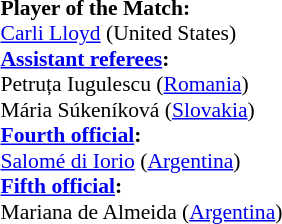<table width=50% style="font-size: 90%">
<tr>
<td><br><strong>Player of the Match:</strong>
<br><a href='#'>Carli Lloyd</a> (United States)<br><strong><a href='#'>Assistant referees</a>:</strong>
<br>Petruța Iugulescu (<a href='#'>Romania</a>)
<br>Mária Súkeníková (<a href='#'>Slovakia</a>)
<br><strong><a href='#'>Fourth official</a>:</strong>
<br><a href='#'>Salomé di Iorio</a> (<a href='#'>Argentina</a>)
<br><strong><a href='#'>Fifth official</a>:</strong>
<br>Mariana de Almeida (<a href='#'>Argentina</a>)</td>
</tr>
</table>
